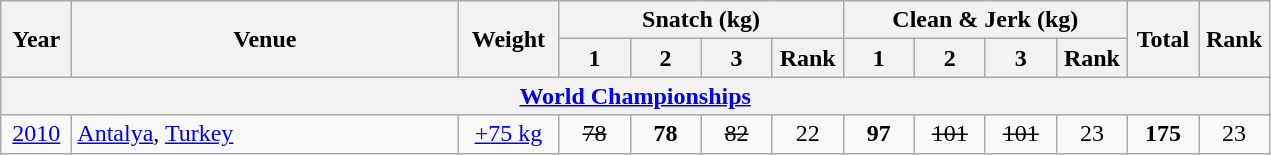<table class = "wikitable" style="text-align:center;">
<tr>
<th rowspan=2 width=40>Year</th>
<th rowspan=2 width=250>Venue</th>
<th rowspan=2 width=60>Weight</th>
<th colspan=4>Snatch (kg)</th>
<th colspan=4>Clean & Jerk (kg)</th>
<th rowspan=2 width=40>Total</th>
<th rowspan=2 width=40>Rank</th>
</tr>
<tr>
<th width=40>1</th>
<th width=40>2</th>
<th width=40>3</th>
<th width=40>Rank</th>
<th width=40>1</th>
<th width=40>2</th>
<th width=40>3</th>
<th width=40>Rank</th>
</tr>
<tr>
<th colspan=13><a href='#'>World Championships</a></th>
</tr>
<tr>
<td><a href='#'>2010</a></td>
<td align=left> <a href='#'>Antalya</a>, <a href='#'>Turkey</a></td>
<td><a href='#'>+75 kg</a></td>
<td><s> 78</s></td>
<td><strong>78</strong></td>
<td><s> 82</s></td>
<td>22</td>
<td><strong>97</strong></td>
<td><s>101</s></td>
<td><s>101</s></td>
<td>23</td>
<td><strong>175</strong></td>
<td>23</td>
</tr>
</table>
